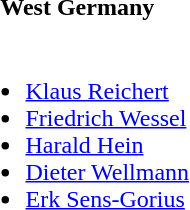<table>
<tr>
<th>West Germany</th>
</tr>
<tr>
<td><br><ul><li><a href='#'>Klaus Reichert</a></li><li><a href='#'>Friedrich Wessel</a></li><li><a href='#'>Harald Hein</a></li><li><a href='#'>Dieter Wellmann</a></li><li><a href='#'>Erk Sens-Gorius</a></li></ul></td>
</tr>
</table>
